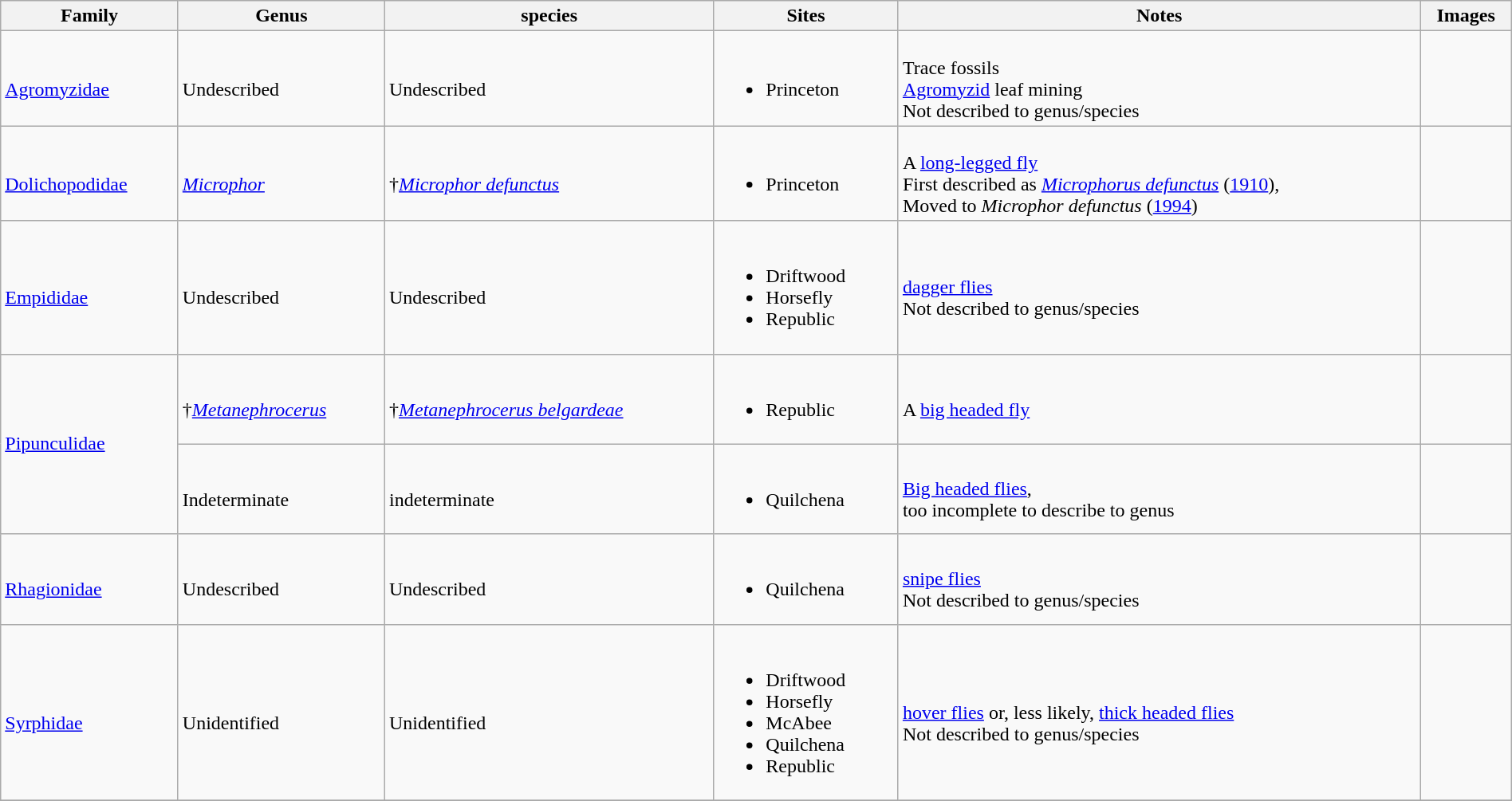<table class="wikitable sortable"  style="margin:auto; width:100%;">
<tr>
<th>Family</th>
<th>Genus</th>
<th>species</th>
<th>Sites</th>
<th>Notes</th>
<th>Images</th>
</tr>
<tr>
<td><br><a href='#'>Agromyzidae</a></td>
<td><br>Undescribed</td>
<td><br>Undescribed</td>
<td><br><ul><li>Princeton</li></ul></td>
<td><br>Trace fossils<br><a href='#'>Agromyzid</a> leaf mining<br>Not described to genus/species</td>
<td></td>
</tr>
<tr>
<td><br><a href='#'>Dolichopodidae</a></td>
<td><br><em><a href='#'>Microphor</a></em></td>
<td><br>†<em><a href='#'>Microphor defunctus</a></em></td>
<td><br><ul><li>Princeton</li></ul></td>
<td><br>A <a href='#'>long-legged fly</a><br>First described as <em><a href='#'>Microphorus defunctus</a></em> (<a href='#'>1910</a>),<br> Moved to <em>Microphor defunctus</em> (<a href='#'>1994</a>)</td>
<td><br></td>
</tr>
<tr>
<td><br><a href='#'>Empididae</a></td>
<td><br>Undescribed</td>
<td><br>Undescribed</td>
<td><br><ul><li>Driftwood</li><li>Horsefly</li><li>Republic</li></ul></td>
<td><br><a href='#'>dagger flies</a><br>Not described to genus/species</td>
<td></td>
</tr>
<tr>
<td rowspan=2><a href='#'>Pipunculidae</a></td>
<td><br>†<em><a href='#'>Metanephrocerus</a></em></td>
<td><br>†<em><a href='#'>Metanephrocerus belgardeae</a></em></td>
<td><br><ul><li>Republic</li></ul></td>
<td><br>A <a href='#'>big headed fly</a></td>
<td><br></td>
</tr>
<tr>
<td><br>Indeterminate</td>
<td><br>indeterminate</td>
<td><br><ul><li>Quilchena</li></ul></td>
<td><br><a href='#'>Big headed flies</a>,<br> too incomplete to describe to genus</td>
<td></td>
</tr>
<tr>
<td><br><a href='#'>Rhagionidae</a></td>
<td><br>Undescribed</td>
<td><br>Undescribed</td>
<td><br><ul><li>Quilchena</li></ul></td>
<td><br><a href='#'>snipe flies</a><br>Not described to genus/species</td>
<td></td>
</tr>
<tr>
<td><br><a href='#'>Syrphidae</a></td>
<td><br>Unidentified</td>
<td><br>Unidentified</td>
<td><br><ul><li>Driftwood</li><li>Horsefly</li><li>McAbee</li><li>Quilchena</li><li>Republic</li></ul></td>
<td><br><a href='#'>hover flies</a> or, less likely, <a href='#'>thick headed flies</a><br>Not described to genus/species</td>
<td></td>
</tr>
<tr>
</tr>
</table>
